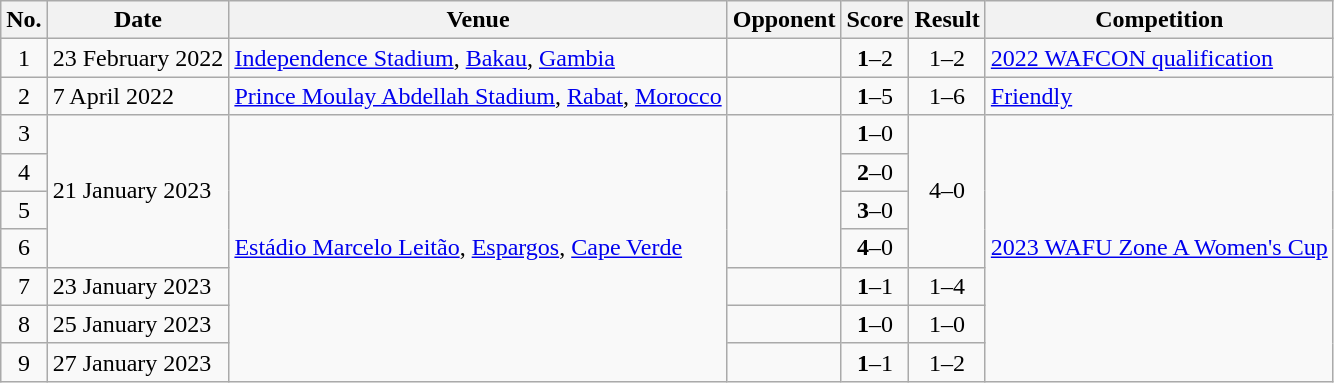<table class="wikitable sortable">
<tr>
<th scope="col">No.</th>
<th scope="col">Date</th>
<th scope="col">Venue</th>
<th scope="col">Opponent</th>
<th scope="col">Score</th>
<th scope="col">Result</th>
<th scope="col">Competition</th>
</tr>
<tr>
<td align="center">1</td>
<td>23 February 2022</td>
<td><a href='#'>Independence Stadium</a>, <a href='#'>Bakau</a>, <a href='#'>Gambia</a></td>
<td></td>
<td align="center"><strong>1</strong>–2</td>
<td align="center">1–2</td>
<td><a href='#'>2022 WAFCON qualification</a></td>
</tr>
<tr>
<td align="center">2</td>
<td>7 April 2022</td>
<td><a href='#'>Prince Moulay Abdellah Stadium</a>, <a href='#'>Rabat</a>, <a href='#'>Morocco</a></td>
<td></td>
<td align="center"><strong>1</strong>–5</td>
<td align="center">1–6</td>
<td><a href='#'>Friendly</a></td>
</tr>
<tr>
<td align="center">3</td>
<td rowspan=4>21 January 2023</td>
<td rowspan=7><a href='#'>Estádio Marcelo Leitão</a>, <a href='#'>Espargos</a>, <a href='#'>Cape Verde</a></td>
<td rowspan=4></td>
<td align="center"><strong>1</strong>–0</td>
<td rowspan=4 align="center">4–0</td>
<td rowspan=7><a href='#'>2023 WAFU Zone A Women's Cup</a></td>
</tr>
<tr>
<td align="center">4</td>
<td align="center"><strong>2</strong>–0</td>
</tr>
<tr>
<td align="center">5</td>
<td align="center"><strong>3</strong>–0</td>
</tr>
<tr>
<td align="center">6</td>
<td align="center"><strong>4</strong>–0</td>
</tr>
<tr>
<td align="center">7</td>
<td>23 January 2023</td>
<td></td>
<td align="center"><strong>1</strong>–1</td>
<td align="center">1–4</td>
</tr>
<tr>
<td align="center">8</td>
<td>25 January 2023</td>
<td></td>
<td align="center"><strong>1</strong>–0</td>
<td align="center">1–0</td>
</tr>
<tr>
<td align="center">9</td>
<td>27 January 2023</td>
<td></td>
<td align="center"><strong>1</strong>–1</td>
<td align="center">1–2</td>
</tr>
</table>
